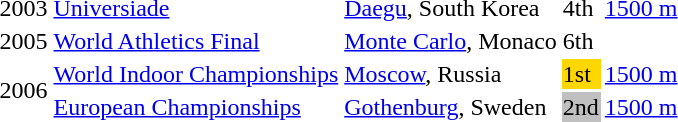<table>
<tr>
<td>2003</td>
<td><a href='#'>Universiade</a></td>
<td><a href='#'>Daegu</a>, South Korea</td>
<td>4th</td>
<td><a href='#'>1500 m</a></td>
</tr>
<tr>
<td>2005</td>
<td><a href='#'>World Athletics Final</a></td>
<td><a href='#'>Monte Carlo</a>, Monaco</td>
<td>6th</td>
<td></td>
</tr>
<tr>
<td rowspan=2>2006</td>
<td><a href='#'>World Indoor Championships</a></td>
<td><a href='#'>Moscow</a>, Russia</td>
<td bgcolor="gold">1st</td>
<td><a href='#'>1500 m</a></td>
</tr>
<tr>
<td><a href='#'>European Championships</a></td>
<td><a href='#'>Gothenburg</a>, Sweden</td>
<td bgcolor="silver">2nd</td>
<td><a href='#'>1500 m</a></td>
</tr>
</table>
